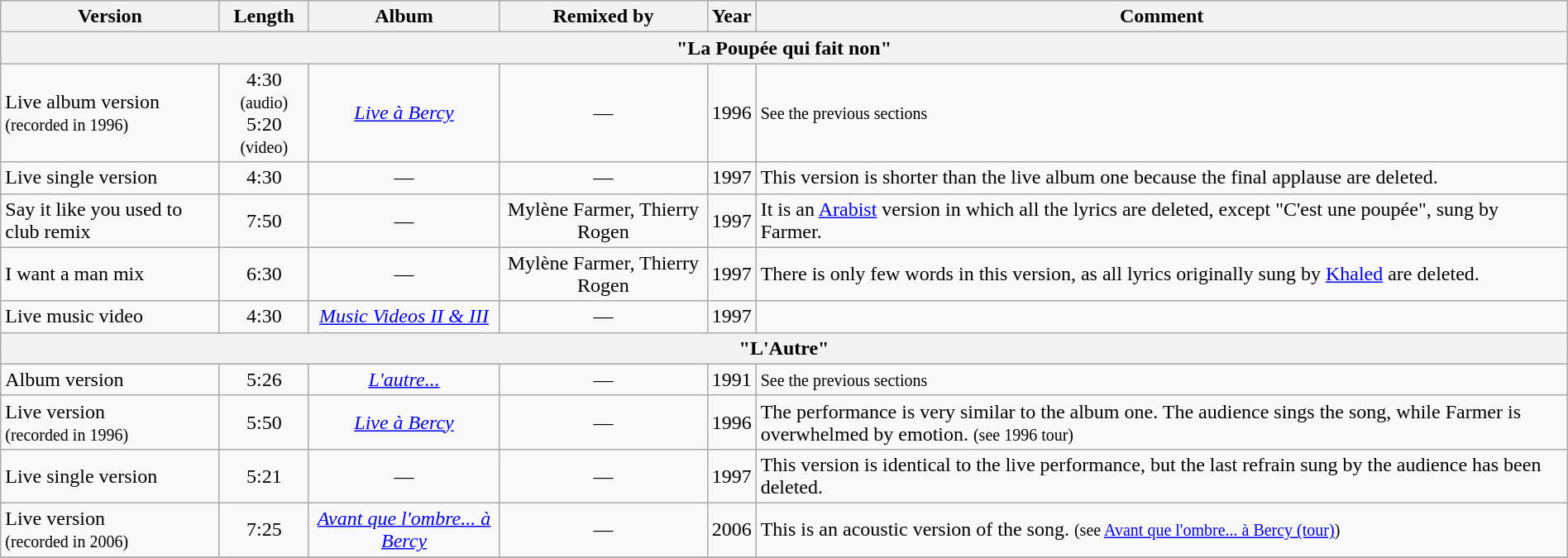<table class="wikitable sortable" width="100%" border="1">
<tr>
<th>Version</th>
<th>Length</th>
<th>Album</th>
<th>Remixed by</th>
<th>Year</th>
<th>Comment</th>
</tr>
<tr>
<th colspan="6">"La Poupée qui fait non"</th>
</tr>
<tr>
<td>Live album version <br><small>(recorded in 1996)</small></td>
<td align="center">4:30 <small>(audio)</small> <br> 5:20 <small>(video)</small></td>
<td align="center"><em><a href='#'>Live à Bercy</a></em></td>
<td align="center">—</td>
<td align="center">1996</td>
<td><small>See the previous sections</small></td>
</tr>
<tr>
<td>Live single version</td>
<td align="center">4:30</td>
<td align="center">—</td>
<td align="center">—</td>
<td align="center">1997</td>
<td>This version is shorter than the live album one because the final applause are deleted.</td>
</tr>
<tr>
<td>Say it like you used to club remix</td>
<td align="center">7:50</td>
<td align="center">—</td>
<td align="center">Mylène Farmer, Thierry Rogen</td>
<td align="center">1997</td>
<td>It is an <a href='#'>Arabist</a> version in which all the lyrics are deleted, except "C'est une poupée", sung by Farmer.</td>
</tr>
<tr>
<td>I want a man mix</td>
<td align="center">6:30</td>
<td align="center">—</td>
<td align="center">Mylène Farmer, Thierry Rogen</td>
<td align="center">1997</td>
<td>There is only few words in this version, as all lyrics originally sung by <a href='#'>Khaled</a> are deleted.</td>
</tr>
<tr>
<td>Live music video</td>
<td align="center">4:30</td>
<td align="center"><em><a href='#'>Music Videos II & III</a></em></td>
<td align="center">—</td>
<td align="center">1997</td>
<td></td>
</tr>
<tr>
<th colspan="6">"L'Autre"</th>
</tr>
<tr>
<td>Album version</td>
<td align="center">5:26</td>
<td align="center"><em><a href='#'>L'autre...</a></em></td>
<td align="center">—</td>
<td align="center">1991</td>
<td><small>See the previous sections</small></td>
</tr>
<tr>
<td>Live version <br><small>(recorded in 1996)</small></td>
<td align="center">5:50</td>
<td align="center"><em><a href='#'>Live à Bercy</a></em></td>
<td align="center">—</td>
<td align="center">1996</td>
<td>The performance is very similar to the album one. The audience sings the song, while Farmer is overwhelmed by emotion. <small>(see 1996 tour)</small></td>
</tr>
<tr>
<td>Live single version</td>
<td align="center">5:21</td>
<td align="center">—</td>
<td align="center">—</td>
<td align="center">1997</td>
<td>This version is identical to the live performance, but the last refrain sung by the audience has been deleted.</td>
</tr>
<tr>
<td>Live version <br><small>(recorded in 2006)</small></td>
<td align="center">7:25</td>
<td align="center"><em><a href='#'>Avant que l'ombre... à Bercy</a></em></td>
<td align="center">—</td>
<td align="center">2006</td>
<td>This is an acoustic version of the song. <small>(see <a href='#'>Avant que l'ombre... à Bercy (tour)</a>)</small></td>
</tr>
<tr>
</tr>
</table>
